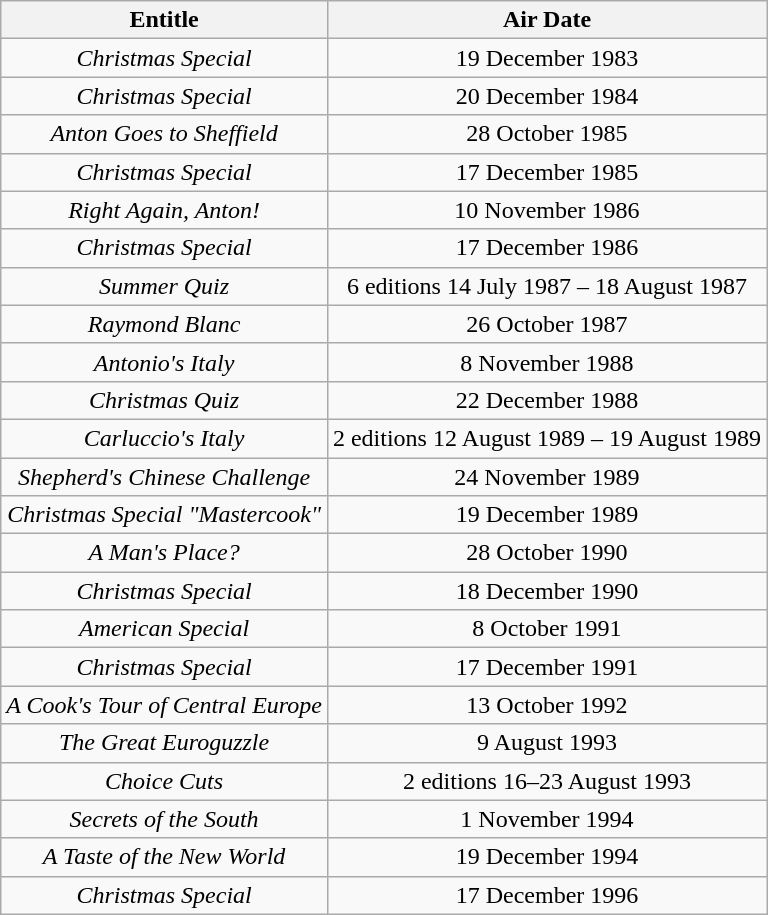<table class="wikitable" style="text-align:center;">
<tr>
<th>Entitle</th>
<th>Air Date</th>
</tr>
<tr>
<td><em>Christmas Special</em></td>
<td>19 December 1983</td>
</tr>
<tr>
<td><em>Christmas Special</em></td>
<td>20 December 1984</td>
</tr>
<tr>
<td><em>Anton Goes to Sheffield</em></td>
<td>28 October 1985</td>
</tr>
<tr>
<td><em>Christmas Special</em></td>
<td>17 December 1985</td>
</tr>
<tr>
<td><em>Right Again, Anton!</em></td>
<td>10 November 1986</td>
</tr>
<tr>
<td><em>Christmas Special</em></td>
<td>17 December 1986</td>
</tr>
<tr>
<td><em>Summer Quiz</em></td>
<td>6 editions 14 July 1987 – 18 August 1987</td>
</tr>
<tr>
<td><em>Raymond Blanc</em></td>
<td>26 October 1987</td>
</tr>
<tr>
<td><em>Antonio's Italy</em></td>
<td>8 November 1988</td>
</tr>
<tr>
<td><em>Christmas Quiz</em></td>
<td>22 December 1988</td>
</tr>
<tr>
<td><em>Carluccio's Italy</em></td>
<td>2 editions 12 August 1989 – 19 August 1989</td>
</tr>
<tr>
<td><em>Shepherd's Chinese Challenge</em></td>
<td>24 November 1989</td>
</tr>
<tr>
<td><em>Christmas Special "Mastercook"</em></td>
<td>19 December 1989</td>
</tr>
<tr>
<td><em>A Man's Place?</em></td>
<td>28 October 1990</td>
</tr>
<tr>
<td><em>Christmas Special</em></td>
<td>18 December 1990</td>
</tr>
<tr>
<td><em>American Special</em></td>
<td>8 October 1991</td>
</tr>
<tr>
<td><em>Christmas Special</em></td>
<td>17 December 1991</td>
</tr>
<tr>
<td><em>A Cook's Tour of Central Europe</em></td>
<td>13 October 1992</td>
</tr>
<tr>
<td><em>The Great Euroguzzle</em></td>
<td>9 August 1993</td>
</tr>
<tr>
<td><em>Choice Cuts</em></td>
<td>2 editions 16–23 August 1993</td>
</tr>
<tr>
<td><em>Secrets of the South</em></td>
<td>1 November 1994</td>
</tr>
<tr>
<td><em>A Taste of the New World</em></td>
<td>19 December 1994</td>
</tr>
<tr>
<td><em>Christmas Special</em></td>
<td>17 December 1996</td>
</tr>
</table>
